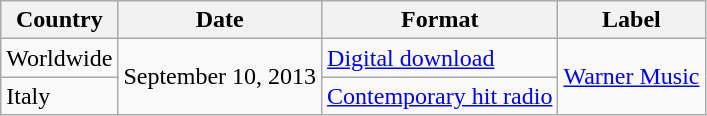<table class="wikitable plainrowheaders">
<tr>
<th scope="col">Country</th>
<th scope="col">Date</th>
<th scope="col">Format</th>
<th scope="col">Label</th>
</tr>
<tr>
<td>Worldwide</td>
<td rowspan="2">September 10, 2013</td>
<td><a href='#'>Digital download</a></td>
<td rowspan="2"><a href='#'>Warner Music</a></td>
</tr>
<tr>
<td>Italy</td>
<td><a href='#'>Contemporary hit radio</a></td>
</tr>
</table>
